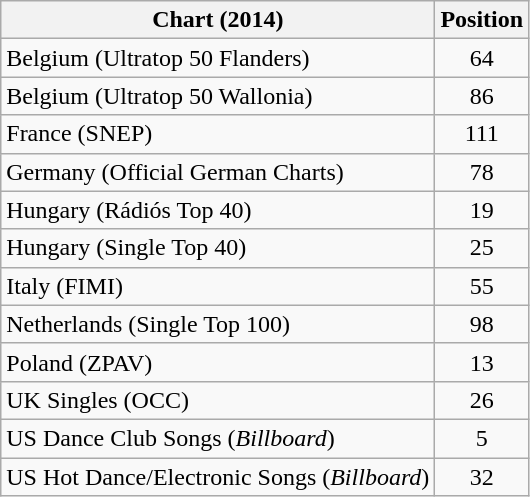<table class="wikitable sortable">
<tr>
<th>Chart (2014)</th>
<th>Position</th>
</tr>
<tr>
<td>Belgium (Ultratop 50 Flanders)</td>
<td style="text-align:center;">64</td>
</tr>
<tr>
<td>Belgium (Ultratop 50 Wallonia)</td>
<td style="text-align:center;">86</td>
</tr>
<tr>
<td>France (SNEP)</td>
<td style="text-align:center;">111</td>
</tr>
<tr>
<td>Germany (Official German Charts)</td>
<td style="text-align:center;">78</td>
</tr>
<tr>
<td>Hungary (Rádiós Top 40)</td>
<td style="text-align:center;">19</td>
</tr>
<tr>
<td>Hungary (Single Top 40)</td>
<td style="text-align:center;">25</td>
</tr>
<tr>
<td>Italy (FIMI)</td>
<td style="text-align:center;">55</td>
</tr>
<tr>
<td>Netherlands (Single Top 100)</td>
<td style="text-align:center;">98</td>
</tr>
<tr>
<td>Poland (ZPAV)</td>
<td style="text-align:center;">13</td>
</tr>
<tr>
<td>UK Singles (OCC)</td>
<td style="text-align:center;">26</td>
</tr>
<tr>
<td>US Dance Club Songs (<em>Billboard</em>)</td>
<td style="text-align:center;">5</td>
</tr>
<tr>
<td>US Hot Dance/Electronic Songs (<em>Billboard</em>)</td>
<td style="text-align:center;">32</td>
</tr>
</table>
